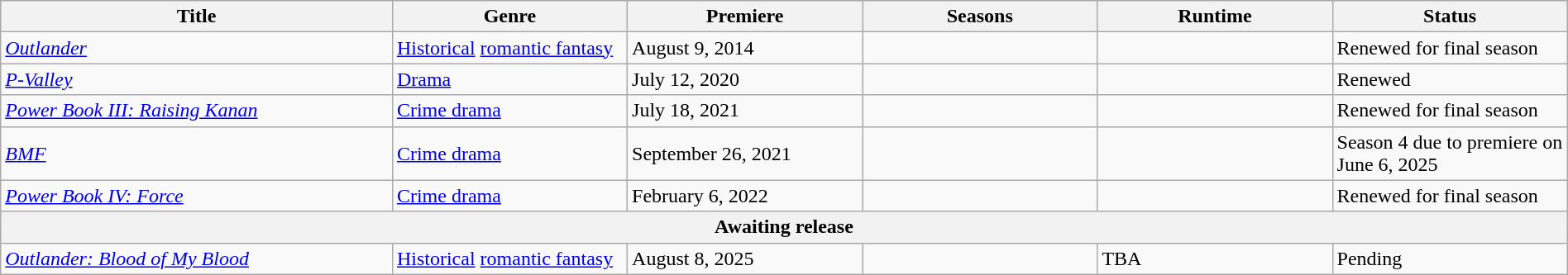<table class="wikitable sortable" style="width:100%;">
<tr>
<th style="width:25%;">Title</th>
<th style="width:15%;">Genre</th>
<th style="width:15%;">Premiere</th>
<th style="width:15%;">Seasons</th>
<th style="width:15%;">Runtime</th>
<th style="width:15%;">Status</th>
</tr>
<tr>
<td><em><a href='#'>Outlander</a></em></td>
<td><a href='#'>Historical</a> <a href='#'>romantic fantasy</a></td>
<td>August 9, 2014</td>
<td></td>
<td></td>
<td>Renewed for final season</td>
</tr>
<tr>
<td><em><a href='#'>P-Valley</a></em></td>
<td><a href='#'>Drama</a></td>
<td>July 12, 2020</td>
<td></td>
<td></td>
<td>Renewed</td>
</tr>
<tr>
<td><em><a href='#'>Power Book III: Raising Kanan</a></em></td>
<td><a href='#'>Crime drama</a></td>
<td>July 18, 2021</td>
<td></td>
<td></td>
<td>Renewed for final season</td>
</tr>
<tr>
<td><em><a href='#'>BMF</a></em></td>
<td><a href='#'>Crime drama</a></td>
<td>September 26, 2021</td>
<td></td>
<td></td>
<td>Season 4 due to premiere on June 6, 2025</td>
</tr>
<tr>
<td><em><a href='#'>Power Book IV: Force</a></em></td>
<td><a href='#'>Crime drama</a></td>
<td>February 6, 2022</td>
<td></td>
<td></td>
<td>Renewed for final season</td>
</tr>
<tr>
<th colspan="6">Awaiting release</th>
</tr>
<tr>
<td><em><a href='#'>Outlander: Blood of My Blood</a></em></td>
<td><a href='#'>Historical</a> <a href='#'>romantic fantasy</a></td>
<td>August 8, 2025</td>
<td></td>
<td>TBA</td>
<td>Pending</td>
</tr>
</table>
